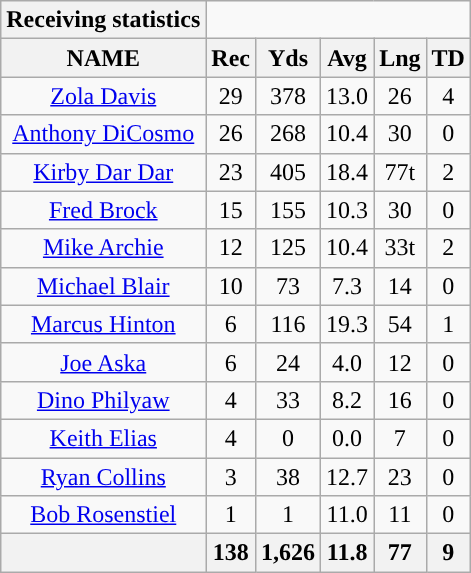<table class="wikitable sortable" style="text-align:center;">
<tr>
<th style="text-align:center;">Receiving statistics</th>
</tr>
<tr>
<th>NAME</th>
<th>Rec</th>
<th>Yds</th>
<th>Avg</th>
<th>Lng</th>
<th>TD</th>
</tr>
<tr>
<td><a href='#'>Zola Davis</a></td>
<td>29</td>
<td>378</td>
<td>13.0</td>
<td>26</td>
<td>4</td>
</tr>
<tr>
<td><a href='#'>Anthony DiCosmo</a></td>
<td>26</td>
<td>268</td>
<td>10.4</td>
<td>30</td>
<td>0</td>
</tr>
<tr>
<td><a href='#'>Kirby Dar Dar</a></td>
<td>23</td>
<td>405</td>
<td>18.4</td>
<td>77t</td>
<td>2</td>
</tr>
<tr>
<td><a href='#'>Fred Brock</a></td>
<td>15</td>
<td>155</td>
<td>10.3</td>
<td>30</td>
<td>0</td>
</tr>
<tr>
<td><a href='#'>Mike Archie</a></td>
<td>12</td>
<td>125</td>
<td>10.4</td>
<td>33t</td>
<td>2</td>
</tr>
<tr>
<td><a href='#'>Michael Blair</a></td>
<td>10</td>
<td>73</td>
<td>7.3</td>
<td>14</td>
<td>0</td>
</tr>
<tr>
<td><a href='#'>Marcus Hinton</a></td>
<td>6</td>
<td>116</td>
<td>19.3</td>
<td>54</td>
<td>1</td>
</tr>
<tr>
<td><a href='#'>Joe Aska</a></td>
<td>6</td>
<td>24</td>
<td>4.0</td>
<td>12</td>
<td>0</td>
</tr>
<tr>
<td><a href='#'>Dino Philyaw</a></td>
<td>4</td>
<td>33</td>
<td>8.2</td>
<td>16</td>
<td>0</td>
</tr>
<tr>
<td><a href='#'>Keith Elias</a></td>
<td>4</td>
<td>0</td>
<td>0.0</td>
<td>7</td>
<td>0</td>
</tr>
<tr>
<td><a href='#'>Ryan Collins</a></td>
<td>3</td>
<td>38</td>
<td>12.7</td>
<td>23</td>
<td>0</td>
</tr>
<tr>
<td><a href='#'>Bob Rosenstiel</a></td>
<td>1</td>
<td>1</td>
<td>11.0</td>
<td>11</td>
<td>0</td>
</tr>
<tr>
<th colspan="1"></th>
<th>138</th>
<th>1,626</th>
<th>11.8</th>
<th>77</th>
<th>9</th>
</tr>
</table>
